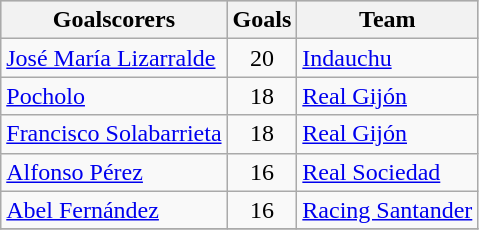<table class="wikitable sortable" class="wikitable">
<tr style="background:#ccc; text-align:center;">
<th>Goalscorers</th>
<th>Goals</th>
<th>Team</th>
</tr>
<tr>
<td> <a href='#'>José María Lizarralde</a></td>
<td style="text-align:center;">20</td>
<td><a href='#'>Indauchu</a></td>
</tr>
<tr>
<td> <a href='#'>Pocholo</a></td>
<td style="text-align:center;">18</td>
<td><a href='#'>Real Gijón</a></td>
</tr>
<tr>
<td> <a href='#'>Francisco Solabarrieta</a></td>
<td style="text-align:center;">18</td>
<td><a href='#'>Real Gijón</a></td>
</tr>
<tr>
<td> <a href='#'>Alfonso Pérez</a></td>
<td style="text-align:center;">16</td>
<td><a href='#'>Real Sociedad</a></td>
</tr>
<tr>
<td> <a href='#'>Abel Fernández</a></td>
<td style="text-align:center;">16</td>
<td><a href='#'>Racing Santander</a></td>
</tr>
<tr>
</tr>
</table>
